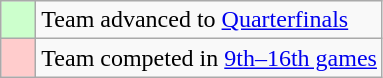<table class="wikitable">
<tr>
<td style="background: #ccffcc;">    </td>
<td>Team advanced to <a href='#'>Quarterfinals</a></td>
</tr>
<tr>
<td style="background: #ffcccc;">    </td>
<td>Team competed in <a href='#'>9th–16th games</a></td>
</tr>
</table>
